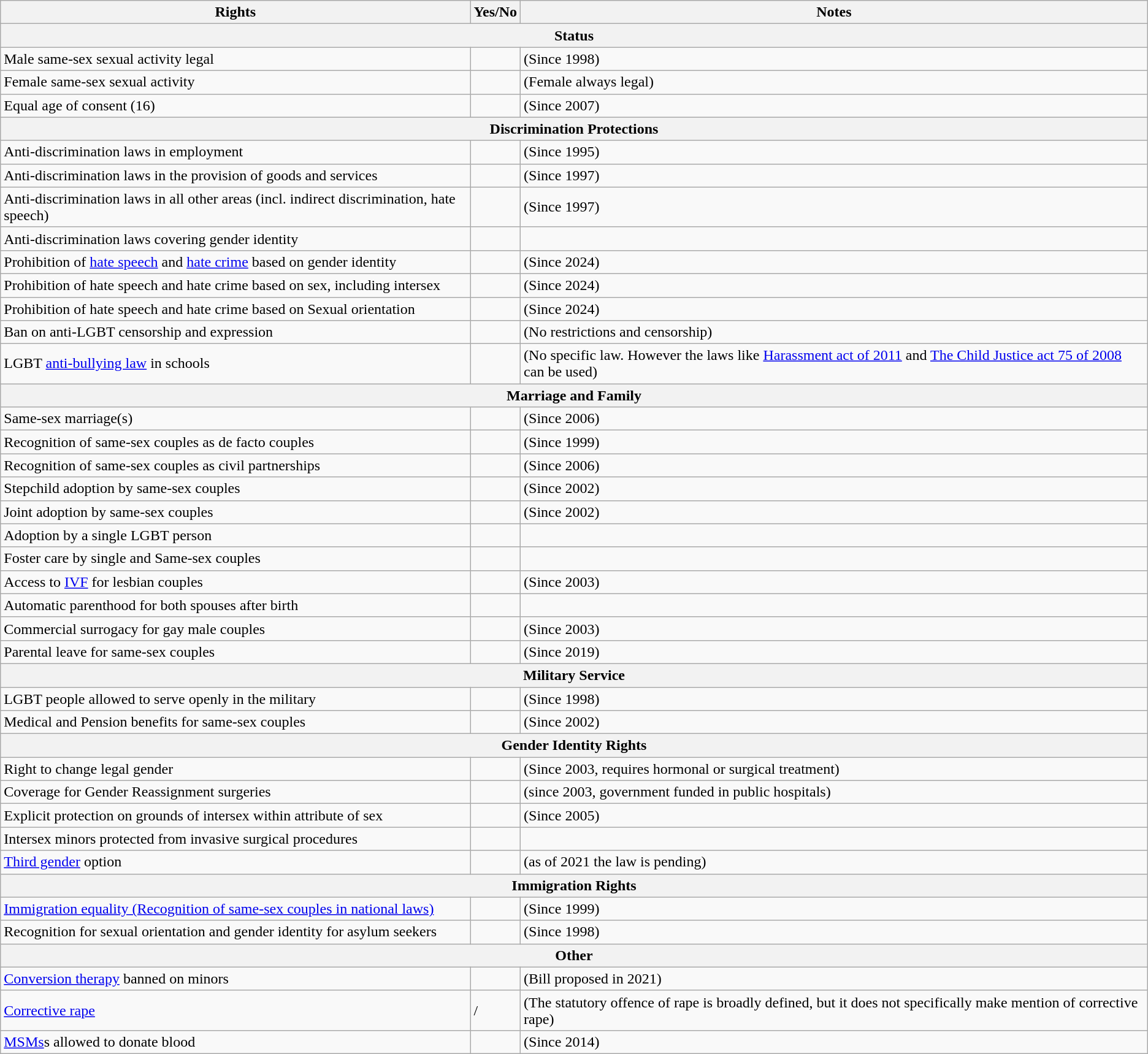<table class="wikitable">
<tr>
<th>Rights</th>
<th>Yes/No</th>
<th>Notes</th>
</tr>
<tr>
<th Colspan="3">Status</th>
</tr>
<tr>
<td>Male same-sex sexual activity legal</td>
<td></td>
<td>(Since 1998)</td>
</tr>
<tr>
<td>Female same-sex sexual activity</td>
<td></td>
<td>(Female always legal)</td>
</tr>
<tr>
<td>Equal age of consent (16)</td>
<td></td>
<td>(Since 2007)</td>
</tr>
<tr>
<th Colspan="3">Discrimination Protections</th>
</tr>
<tr>
<td>Anti-discrimination laws in employment</td>
<td></td>
<td>(Since 1995)</td>
</tr>
<tr>
<td>Anti-discrimination laws in the provision of goods and services</td>
<td></td>
<td>(Since 1997)</td>
</tr>
<tr>
<td>Anti-discrimination laws in all other areas (incl. indirect discrimination, hate speech)</td>
<td></td>
<td>(Since 1997)</td>
</tr>
<tr>
<td>Anti-discrimination laws covering gender identity</td>
<td></td>
<td></td>
</tr>
<tr>
<td>Prohibition of <a href='#'>hate speech</a> and <a href='#'>hate crime</a> based on gender identity</td>
<td></td>
<td>(Since 2024)</td>
</tr>
<tr>
<td>Prohibition of hate speech and hate crime based on sex, including intersex</td>
<td></td>
<td>(Since 2024)</td>
</tr>
<tr>
<td>Prohibition of hate speech and hate crime based on Sexual orientation</td>
<td></td>
<td>(Since 2024)</td>
</tr>
<tr>
<td>Ban on anti-LGBT censorship and expression</td>
<td></td>
<td>(No restrictions and censorship)</td>
</tr>
<tr>
<td>LGBT <a href='#'>anti-bullying law</a> in schools</td>
<td></td>
<td>(No specific law. However the laws like <a href='#'>Harassment act of 2011</a> and <a href='#'>The Child Justice act 75 of 2008</a> can be used)</td>
</tr>
<tr>
<th Colspan="3">Marriage and Family</th>
</tr>
<tr>
<td>Same-sex marriage(s)</td>
<td></td>
<td>(Since 2006)</td>
</tr>
<tr>
<td>Recognition of same-sex couples as de facto couples</td>
<td></td>
<td>(Since 1999)</td>
</tr>
<tr>
<td>Recognition of same-sex couples as civil partnerships</td>
<td></td>
<td>(Since 2006)</td>
</tr>
<tr>
<td>Stepchild adoption by same-sex couples</td>
<td></td>
<td>(Since 2002)</td>
</tr>
<tr>
<td>Joint adoption by same-sex couples</td>
<td></td>
<td>(Since 2002)</td>
</tr>
<tr>
<td>Adoption by a single LGBT person</td>
<td></td>
<td></td>
</tr>
<tr>
<td>Foster care by single and Same-sex couples</td>
<td></td>
<td></td>
</tr>
<tr>
<td>Access to <a href='#'>IVF</a> for lesbian couples</td>
<td></td>
<td>(Since 2003)</td>
</tr>
<tr>
<td>Automatic parenthood for both spouses after birth</td>
<td></td>
<td></td>
</tr>
<tr>
<td>Commercial surrogacy for gay male couples</td>
<td></td>
<td>(Since 2003)</td>
</tr>
<tr>
<td>Parental leave for same-sex couples</td>
<td></td>
<td>(Since 2019)</td>
</tr>
<tr>
<th colspan="3">Military Service</th>
</tr>
<tr>
<td>LGBT people allowed to serve openly in the military</td>
<td></td>
<td>(Since 1998)</td>
</tr>
<tr>
<td>Medical and Pension benefits for same-sex couples</td>
<td></td>
<td>(Since 2002)</td>
</tr>
<tr>
<th colspan="3">Gender Identity Rights</th>
</tr>
<tr>
<td>Right to change legal gender</td>
<td></td>
<td>(Since 2003, requires hormonal or surgical treatment)</td>
</tr>
<tr>
<td>Coverage for Gender Reassignment surgeries</td>
<td></td>
<td>(since 2003, government funded in public hospitals) </td>
</tr>
<tr>
<td>Explicit protection on grounds of intersex within attribute of sex</td>
<td></td>
<td>(Since 2005)</td>
</tr>
<tr>
<td>Intersex minors protected from invasive surgical procedures</td>
<td></td>
<td></td>
</tr>
<tr>
<td><a href='#'>Third gender</a> option</td>
<td></td>
<td>(as of 2021 the law is pending) </td>
</tr>
<tr>
<th colspan="3">Immigration Rights</th>
</tr>
<tr>
<td><a href='#'>Immigration equality (Recognition of same-sex couples in national laws)</a></td>
<td></td>
<td>(Since 1999)</td>
</tr>
<tr>
<td>Recognition for sexual orientation and gender identity for asylum seekers</td>
<td></td>
<td>(Since 1998)</td>
</tr>
<tr>
<th colspan="3">Other</th>
</tr>
<tr>
<td><a href='#'>Conversion therapy</a> banned on minors</td>
<td></td>
<td>(Bill proposed in 2021)</td>
</tr>
<tr>
<td><a href='#'>Corrective rape</a></td>
<td>/</td>
<td>(The statutory offence of rape is broadly defined, but it does not specifically make mention of corrective rape)</td>
</tr>
<tr>
<td><a href='#'>MSMs</a>s allowed to donate blood</td>
<td></td>
<td>(Since 2014)</td>
</tr>
</table>
